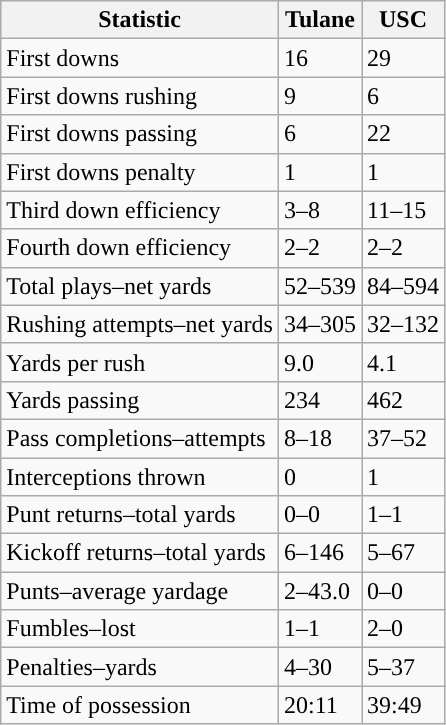<table class="wikitable">
<tr>
<th>Statistic</th>
<th><strong>Tulane</strong></th>
<th><strong>USC</strong></th>
</tr>
<tr>
<td>First downs</td>
<td>16</td>
<td>29</td>
</tr>
<tr>
<td>First downs rushing</td>
<td>9</td>
<td>6</td>
</tr>
<tr>
<td>First downs passing</td>
<td>6</td>
<td>22</td>
</tr>
<tr>
<td>First downs penalty</td>
<td>1</td>
<td>1</td>
</tr>
<tr>
<td>Third down efficiency</td>
<td>3–8</td>
<td>11–15</td>
</tr>
<tr>
<td>Fourth down efficiency</td>
<td>2–2</td>
<td>2–2</td>
</tr>
<tr>
<td>Total plays–net yards</td>
<td>52–539</td>
<td>84–594</td>
</tr>
<tr>
<td>Rushing attempts–net yards</td>
<td>34–305</td>
<td>32–132</td>
</tr>
<tr>
<td>Yards per rush</td>
<td>9.0</td>
<td>4.1</td>
</tr>
<tr>
<td>Yards passing</td>
<td>234</td>
<td>462</td>
</tr>
<tr>
<td>Pass completions–attempts</td>
<td>8–18</td>
<td>37–52</td>
</tr>
<tr>
<td>Interceptions thrown</td>
<td>0</td>
<td>1</td>
</tr>
<tr>
<td>Punt returns–total yards</td>
<td>0–0</td>
<td>1–1</td>
</tr>
<tr>
<td>Kickoff returns–total yards</td>
<td>6–146</td>
<td>5–67</td>
</tr>
<tr>
<td>Punts–average yardage</td>
<td>2–43.0</td>
<td>0–0</td>
</tr>
<tr>
<td>Fumbles–lost</td>
<td>1–1</td>
<td>2–0</td>
</tr>
<tr>
<td>Penalties–yards</td>
<td>4–30</td>
<td>5–37</td>
</tr>
<tr>
<td>Time of possession</td>
<td>20:11</td>
<td>39:49</td>
</tr>
</table>
